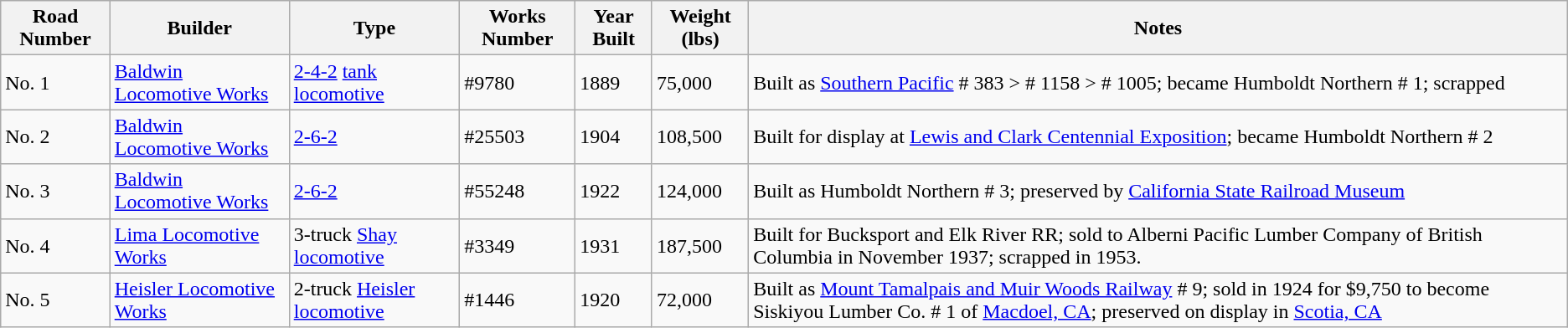<table class="wikitable">
<tr>
<th>Road Number</th>
<th>Builder</th>
<th>Type</th>
<th>Works Number</th>
<th>Year Built</th>
<th>Weight (lbs)</th>
<th>Notes</th>
</tr>
<tr>
<td>No. 1</td>
<td><a href='#'>Baldwin Locomotive Works</a></td>
<td><a href='#'>2-4-2</a> <a href='#'>tank locomotive</a></td>
<td>#9780</td>
<td>1889</td>
<td>75,000</td>
<td>Built as <a href='#'>Southern Pacific</a> # 383 > # 1158 > # 1005; became Humboldt Northern # 1; scrapped</td>
</tr>
<tr>
<td>No. 2</td>
<td><a href='#'>Baldwin Locomotive Works</a></td>
<td><a href='#'>2-6-2</a></td>
<td>#25503</td>
<td>1904</td>
<td>108,500</td>
<td>Built for display at <a href='#'>Lewis and Clark Centennial Exposition</a>; became Humboldt Northern # 2</td>
</tr>
<tr>
<td>No. 3</td>
<td><a href='#'>Baldwin Locomotive Works</a></td>
<td><a href='#'>2-6-2</a></td>
<td>#55248</td>
<td>1922</td>
<td>124,000</td>
<td>Built as Humboldt Northern # 3; preserved by <a href='#'>California State Railroad Museum</a></td>
</tr>
<tr>
<td>No. 4</td>
<td><a href='#'>Lima Locomotive Works</a></td>
<td>3-truck <a href='#'>Shay locomotive</a></td>
<td>#3349</td>
<td>1931</td>
<td>187,500</td>
<td>Built for Bucksport and Elk River RR; sold to Alberni Pacific Lumber Company of British Columbia in November 1937; scrapped in 1953.</td>
</tr>
<tr>
<td>No. 5</td>
<td><a href='#'>Heisler Locomotive Works</a></td>
<td>2-truck <a href='#'>Heisler locomotive</a></td>
<td>#1446</td>
<td>1920</td>
<td>72,000</td>
<td>Built as <a href='#'>Mount Tamalpais and Muir Woods Railway</a> # 9; sold in 1924 for $9,750 to become Siskiyou Lumber Co. # 1 of <a href='#'>Macdoel, CA</a>; preserved on display in <a href='#'>Scotia, CA</a></td>
</tr>
</table>
